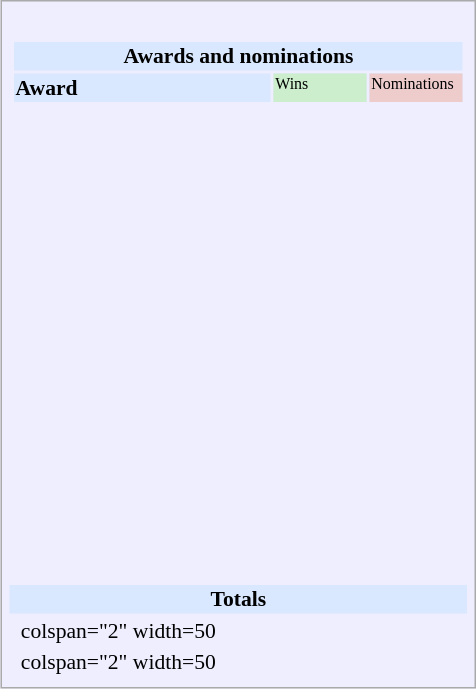<table class="infobox" style="width:22em; text-align:left; font-size:90%; vertical-align:middle; background:#eef;">
<tr style="background:white;">
</tr>
<tr>
<td colspan="3"><br><table class="collapsible collapsed" style="width:100%;">
<tr>
<th colspan="3" style="background:#d9e8ff; text-align:center;">Awards and nominations</th>
</tr>
<tr style="background:#d9e8ff; text-align:left;">
<th style="vertical-align: middle;">Award</th>
<td style="background:#cec; font-size:8pt; width:60px;">Wins</td>
<td style="background:#ecc; font-size:8pt; width:60px;">Nominations</td>
</tr>
<tr>
<td style="text-align:center;"><br></td>
<td></td>
<td></td>
</tr>
<tr>
<td style="text-align:center;"><br></td>
<td></td>
<td></td>
</tr>
<tr>
<td style="text-align:center;"><br></td>
<td></td>
<td></td>
</tr>
<tr>
<td style="text-align:center;"><br></td>
<td></td>
<td></td>
</tr>
<tr>
<td style="text-align:center;"><br></td>
<td></td>
<td></td>
</tr>
<tr>
<td style="text-align:center;"><br></td>
<td></td>
<td></td>
</tr>
<tr>
<td style="text-align:center;"><br></td>
<td></td>
<td></td>
</tr>
<tr>
<td style="text-align:center;"><br></td>
<td></td>
<td></td>
</tr>
<tr>
<td style="text-align:center;"><br></td>
<td></td>
<td></td>
</tr>
<tr>
<td style="text-align:center;"><br></td>
<td></td>
<td></td>
</tr>
<tr>
<td style="text-align:center;"><br></td>
<td></td>
<td></td>
</tr>
<tr>
<td style="text-align:center;"><br></td>
<td></td>
<td></td>
</tr>
<tr>
<td style="text-align:center;"><br></td>
<td></td>
<td></td>
</tr>
<tr>
<td style="text-align:center;"><br></td>
<td></td>
<td></td>
</tr>
<tr>
<td style="text-align:center;"><br></td>
<td></td>
<td></td>
</tr>
<tr>
</tr>
</table>
</td>
</tr>
<tr style="background:#d9e8ff;">
<td colspan="3" style="text-align:center;"><strong>Totals</strong></td>
</tr>
<tr>
<td></td>
<td>colspan="2" width=50 </td>
</tr>
<tr>
<td></td>
<td>colspan="2" width=50 </td>
</tr>
<tr>
</tr>
</table>
